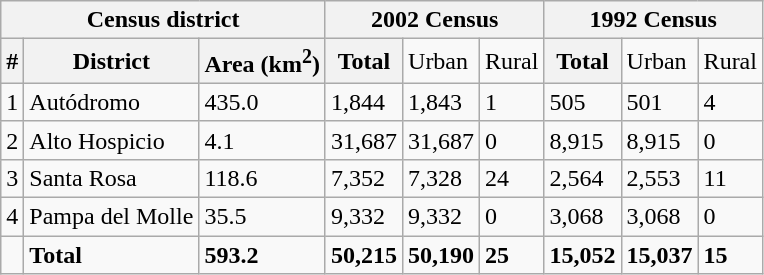<table class="wikitable">
<tr>
<th colspan="3">Census district</th>
<th colspan="3">2002 Census</th>
<th colspan="3">1992 Census</th>
</tr>
<tr>
<th>#</th>
<th>District</th>
<th>Area (km<sup>2</sup>)</th>
<th>Total</th>
<td>Urban</td>
<td>Rural</td>
<th>Total</th>
<td>Urban</td>
<td>Rural</td>
</tr>
<tr>
<td>1</td>
<td>Autódromo</td>
<td>435.0</td>
<td>1,844</td>
<td>1,843</td>
<td>1</td>
<td>505</td>
<td>501</td>
<td>4</td>
</tr>
<tr>
<td>2</td>
<td>Alto Hospicio</td>
<td>4.1</td>
<td>31,687</td>
<td>31,687</td>
<td>0</td>
<td>8,915</td>
<td>8,915</td>
<td>0</td>
</tr>
<tr>
<td>3</td>
<td>Santa Rosa</td>
<td>118.6</td>
<td>7,352</td>
<td>7,328</td>
<td>24</td>
<td>2,564</td>
<td>2,553</td>
<td>11</td>
</tr>
<tr>
<td>4</td>
<td>Pampa del Molle</td>
<td>35.5</td>
<td>9,332</td>
<td>9,332</td>
<td>0</td>
<td>3,068</td>
<td>3,068</td>
<td>0</td>
</tr>
<tr>
<td></td>
<td><strong>Total</strong></td>
<td><strong>593.2</strong></td>
<td><strong>50,215</strong></td>
<td><strong>50,190</strong></td>
<td><strong>25</strong></td>
<td><strong>15,052</strong></td>
<td><strong>15,037</strong></td>
<td><strong>15</strong></td>
</tr>
</table>
